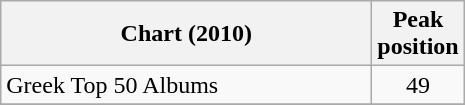<table class="wikitable sortable" border="1">
<tr>
<th scope="col" style="width:15em;">Chart (2010)</th>
<th scope="col">Peak<br>position</th>
</tr>
<tr>
<td>Greek Top 50 Albums</td>
<td style="text-align:center;">49</td>
</tr>
<tr>
</tr>
</table>
